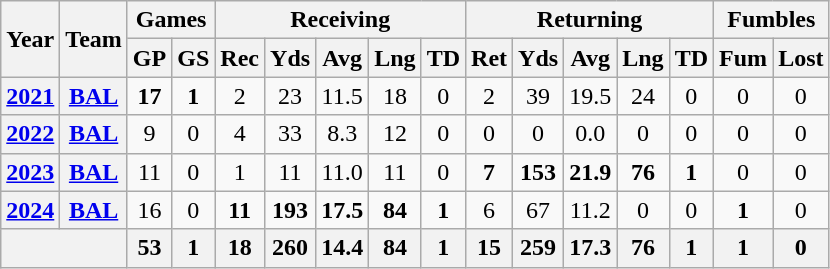<table class="wikitable" style="text-align: center;">
<tr>
<th rowspan="2">Year</th>
<th rowspan="2">Team</th>
<th colspan="2">Games</th>
<th colspan="5">Receiving</th>
<th colspan="5">Returning</th>
<th colspan="2">Fumbles</th>
</tr>
<tr>
<th>GP</th>
<th>GS</th>
<th>Rec</th>
<th>Yds</th>
<th>Avg</th>
<th>Lng</th>
<th>TD</th>
<th>Ret</th>
<th>Yds</th>
<th>Avg</th>
<th>Lng</th>
<th>TD</th>
<th>Fum</th>
<th>Lost</th>
</tr>
<tr>
<th><a href='#'>2021</a></th>
<th><a href='#'>BAL</a></th>
<td><strong>17</strong></td>
<td><strong>1</strong></td>
<td>2</td>
<td>23</td>
<td>11.5</td>
<td>18</td>
<td>0</td>
<td>2</td>
<td>39</td>
<td>19.5</td>
<td>24</td>
<td>0</td>
<td>0</td>
<td>0</td>
</tr>
<tr>
<th><a href='#'>2022</a></th>
<th><a href='#'>BAL</a></th>
<td>9</td>
<td>0</td>
<td>4</td>
<td>33</td>
<td>8.3</td>
<td>12</td>
<td>0</td>
<td>0</td>
<td>0</td>
<td>0.0</td>
<td>0</td>
<td>0</td>
<td>0</td>
<td>0</td>
</tr>
<tr>
<th><a href='#'>2023</a></th>
<th><a href='#'>BAL</a></th>
<td>11</td>
<td>0</td>
<td>1</td>
<td>11</td>
<td>11.0</td>
<td>11</td>
<td>0</td>
<td><strong>7</strong></td>
<td><strong>153</strong></td>
<td><strong>21.9</strong></td>
<td><strong>76</strong></td>
<td><strong>1</strong></td>
<td>0</td>
<td>0</td>
</tr>
<tr>
<th><a href='#'>2024</a></th>
<th><a href='#'>BAL</a></th>
<td>16</td>
<td>0</td>
<td><strong>11</strong></td>
<td><strong>193</strong></td>
<td><strong>17.5</strong></td>
<td><strong>84</strong></td>
<td><strong>1</strong></td>
<td>6</td>
<td>67</td>
<td>11.2</td>
<td>0</td>
<td>0</td>
<td><strong>1</strong></td>
<td>0</td>
</tr>
<tr>
<th colspan="2"></th>
<th>53</th>
<th>1</th>
<th>18</th>
<th>260</th>
<th>14.4</th>
<th>84</th>
<th>1</th>
<th>15</th>
<th>259</th>
<th>17.3</th>
<th>76</th>
<th>1</th>
<th>1</th>
<th>0</th>
</tr>
</table>
